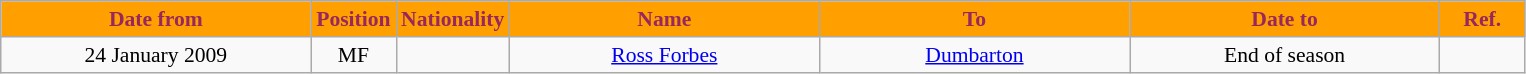<table class="wikitable"  style="text-align:center; font-size:90%; ">
<tr>
<th style="background:#ffa000; color:#98285c; width:200px;">Date from</th>
<th style="background:#ffa000; color:#98285c; width:50px;">Position</th>
<th style="background:#ffa000; color:#98285c; width:50px;">Nationality</th>
<th style="background:#ffa000; color:#98285c; width:200px;">Name</th>
<th style="background:#ffa000; color:#98285c; width:200px;">To</th>
<th style="background:#ffa000; color:#98285c; width:200px;">Date to</th>
<th style="background:#ffa000; color:#98285c; width:50px;">Ref.</th>
</tr>
<tr>
<td>24 January 2009</td>
<td>MF</td>
<td></td>
<td><a href='#'>Ross Forbes</a></td>
<td><a href='#'>Dumbarton</a></td>
<td>End of season</td>
<td></td>
</tr>
</table>
